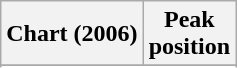<table class="wikitable sortable plainrowheaders" style="text-align:center">
<tr>
<th scope="col">Chart (2006)</th>
<th scope="col">Peak<br>position</th>
</tr>
<tr>
</tr>
<tr>
</tr>
<tr>
</tr>
</table>
